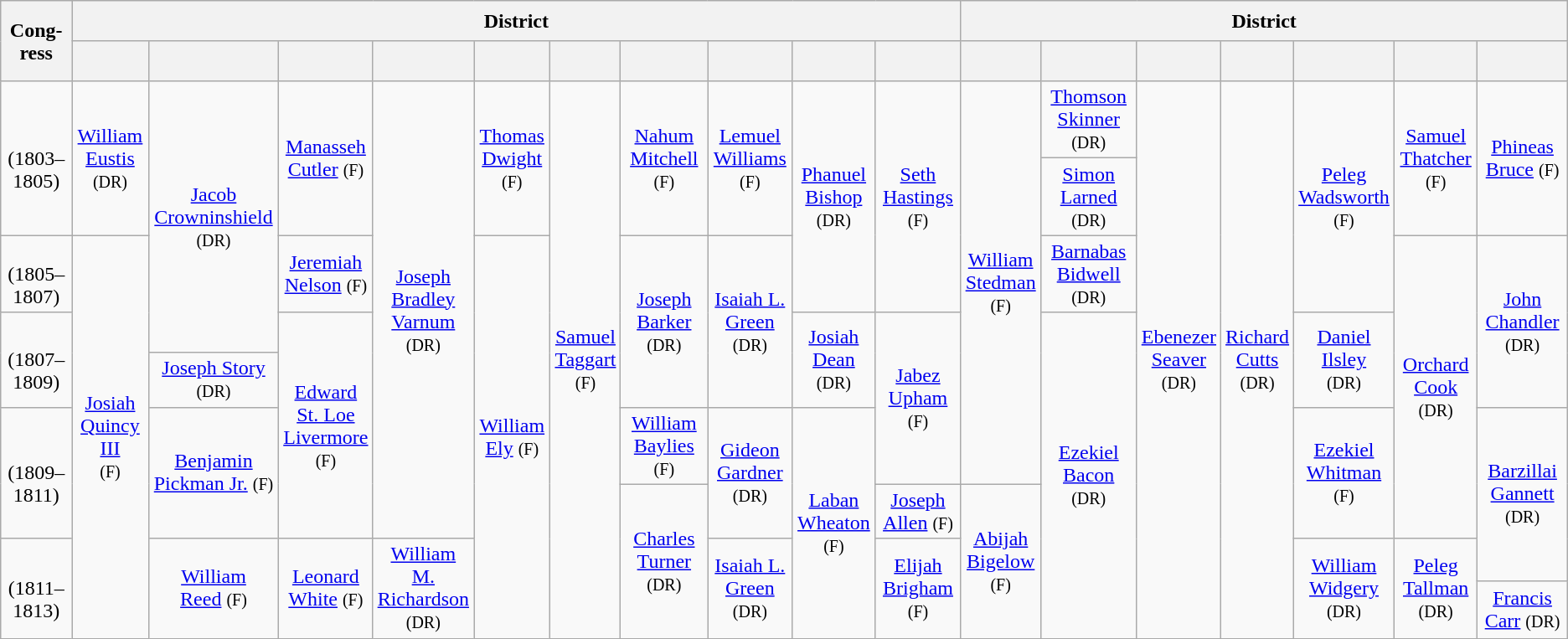<table class=wikitable style="text-align:center">
<tr style="height:2em">
<th rowspan=2>Cong­ress</th>
<th colspan=10>District</th>
<th colspan=7>District</th>
</tr>
<tr style="height:2em">
<th></th>
<th></th>
<th></th>
<th></th>
<th></th>
<th></th>
<th></th>
<th></th>
<th></th>
<th></th>
<th></th>
<th></th>
<th></th>
<th></th>
<th></th>
<th></th>
<th></th>
</tr>
<tr style="height:2em">
<td scope=row rowspan=2><strong></strong><br>(1803–1805)</td>
<td rowspan=2 ><a href='#'>William<br>Eustis</a> <small>(DR)</small></td>
<td rowspan=4 ><a href='#'>Jacob<br>Crowninshield</a><br><small>(DR)</small></td>
<td rowspan=2 ><a href='#'>Manasseh<br>Cutler</a> <small>(F)</small></td>
<td rowspan=7 ><a href='#'>Joseph<br>Bradley<br>Varnum</a><br><small>(DR)</small></td>
<td rowspan=2 ><a href='#'>Thomas<br>Dwight</a> <small>(F)</small></td>
<td rowspan=9 ><a href='#'>Samuel<br>Taggart</a><br><small>(F)</small></td>
<td rowspan=2 ><a href='#'>Nahum<br>Mitchell</a> <small>(F)</small></td>
<td rowspan=2 ><a href='#'>Lemuel<br>Williams</a> <small>(F)</small></td>
<td rowspan=3 ><a href='#'>Phanuel<br>Bishop</a><br><small>(DR)</small></td>
<td rowspan=3 ><a href='#'>Seth<br>Hastings</a> <small>(F)</small></td>
<td rowspan=6 ><a href='#'>William<br>Stedman</a><br><small>(F)</small></td>
<td><a href='#'>Thomson Skinner</a> <small>(DR)</small></td>
<td rowspan=9 ><a href='#'>Ebenezer<br>Seaver</a><br><small>(DR)</small></td>
<td rowspan=9 ><a href='#'>Richard<br>Cutts</a><br><small>(DR)</small></td>
<td rowspan=3 ><a href='#'>Peleg<br>Wadsworth</a><br><small>(F)</small></td>
<td rowspan=2 ><a href='#'>Samuel<br>Thatcher</a> <small>(F)</small></td>
<td rowspan=2 ><a href='#'>Phineas<br>Bruce</a> <small>(F)</small></td>
</tr>
<tr style="height:2em">
<td><a href='#'>Simon Larned</a> <small>(DR)</small></td>
</tr>
<tr style="height:2em">
<td scope=row><strong></strong><br>(1805–1807)</td>
<td rowspan=7 ><a href='#'>Josiah<br>Quincy III</a><br><small>(F)</small></td>
<td><a href='#'>Jeremiah<br>Nelson</a> <small>(F)</small></td>
<td rowspan=7 ><a href='#'>William<br>Ely</a> <small>(F)</small></td>
<td rowspan=3 ><a href='#'>Joseph<br>Barker</a> <small>(DR)</small></td>
<td rowspan=3 ><a href='#'>Isaiah L.<br>Green</a><br><small>(DR)</small></td>
<td><a href='#'>Barnabas<br>Bidwell</a> <small>(DR)</small></td>
<td rowspan=5 ><a href='#'>Orchard<br>Cook</a><br><small>(DR)</small></td>
<td rowspan=3 ><a href='#'>John<br>Chandler</a><br><small>(DR)</small></td>
</tr>
<tr style="height:2em">
<td scope=row rowspan=2><strong></strong><br>(1807–1809)</td>
<td rowspan=4 ><a href='#'>Edward<br>St. Loe<br>Livermore</a><br><small>(F)</small></td>
<td rowspan=2 ><a href='#'>Josiah<br>Dean</a> <small>(DR)</small></td>
<td rowspan=3 ><a href='#'>Jabez<br>Upham</a> <small>(F)</small></td>
<td rowspan=6 ><a href='#'>Ezekiel<br>Bacon</a> <small>(DR)</small></td>
<td rowspan=2 ><a href='#'>Daniel<br>Ilsley</a><br><small>(DR)</small></td>
</tr>
<tr style="height:2em">
<td><a href='#'>Joseph Story</a> <small>(DR)</small></td>
</tr>
<tr style="height:2em">
<td scope=row rowspan=2><strong></strong><br>(1809–1811)</td>
<td rowspan=2 ><a href='#'>Benjamin<br>Pickman Jr.</a> <small>(F)</small></td>
<td><a href='#'>William Baylies</a> <small>(F)</small></td>
<td rowspan=2 ><a href='#'>Gideon<br>Gardner</a><br><small>(DR)</small></td>
<td rowspan=4 ><a href='#'>Laban<br>Wheaton</a><br><small>(F)</small></td>
<td rowspan=2 ><a href='#'>Ezekiel<br>Whitman</a><br><small>(F)</small></td>
<td rowspan=3 ><a href='#'>Barzillai<br>Gannett</a><br><small>(DR)</small></td>
</tr>
<tr style="height:2em">
<td rowspan=3 ><a href='#'>Charles Turner</a> <small>(DR)</small></td>
<td><a href='#'>Joseph Allen</a> <small>(F)</small></td>
<td rowspan=3 ><a href='#'>Abijah<br>Bigelow</a><br><small>(F)</small></td>
</tr>
<tr style="height:2em">
<td scope=row rowspan=2><strong></strong><br>(1811–1813)</td>
<td rowspan=2 ><a href='#'>William<br>Reed</a> <small>(F)</small></td>
<td rowspan=2 ><a href='#'>Leonard<br>White</a> <small>(F)</small></td>
<td rowspan=2 ><a href='#'>William M.<br>Richardson</a><br><small>(DR)</small></td>
<td rowspan=2 ><a href='#'>Isaiah L.<br>Green</a><br><small>(DR)</small></td>
<td rowspan=2 ><a href='#'>Elijah<br>Brigham</a> <small>(F)</small></td>
<td rowspan=2 ><a href='#'>William<br>Widgery</a><br><small>(DR)</small></td>
<td rowspan=2 ><a href='#'>Peleg<br>Tallman</a><br><small>(DR)</small></td>
</tr>
<tr style="height:2em">
<td><a href='#'>Francis Carr</a> <small>(DR)</small></td>
</tr>
</table>
